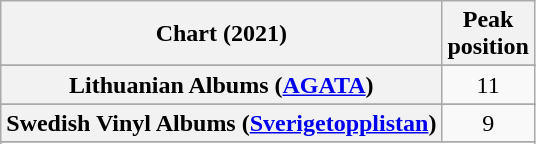<table class="wikitable sortable plainrowheaders" style="text-align:center">
<tr>
<th scope="col">Chart (2021)</th>
<th scope="col">Peak<br>position</th>
</tr>
<tr>
</tr>
<tr>
</tr>
<tr>
</tr>
<tr>
</tr>
<tr>
</tr>
<tr>
</tr>
<tr>
</tr>
<tr>
</tr>
<tr>
</tr>
<tr>
</tr>
<tr>
</tr>
<tr>
<th scope="row">Lithuanian Albums (<a href='#'>AGATA</a>)</th>
<td>11</td>
</tr>
<tr>
</tr>
<tr>
</tr>
<tr>
</tr>
<tr>
</tr>
<tr>
<th scope="row">Swedish Vinyl Albums (<a href='#'>Sverigetopplistan</a>)</th>
<td>9</td>
</tr>
<tr>
</tr>
<tr>
</tr>
<tr>
</tr>
<tr>
</tr>
<tr>
</tr>
</table>
